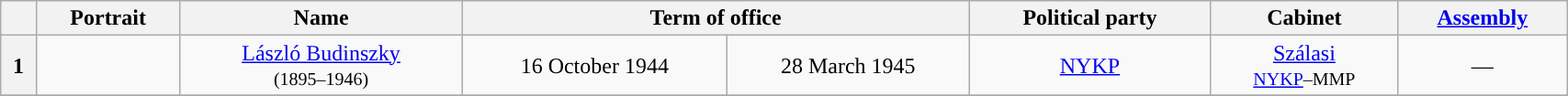<table class="wikitable" style="width:90%; text-align:center;">
<tr>
<th></th>
<th>Portrait</th>
<th>Name<br></th>
<th colspan=2>Term of office</th>
<th>Political party</th>
<th>Cabinet</th>
<th><a href='#'>Assembly</a><br></th>
</tr>
<tr>
<th style="background-color:">1</th>
<td></td>
<td><a href='#'>László Budinszky</a><br><small>(1895–1946)</small></td>
<td>16 October 1944</td>
<td>28 March 1945</td>
<td><a href='#'>NYKP</a></td>
<td><a href='#'>Szálasi</a><br><small><a href='#'>NYKP</a>–MMP</small></td>
<td>—</td>
</tr>
<tr>
</tr>
</table>
